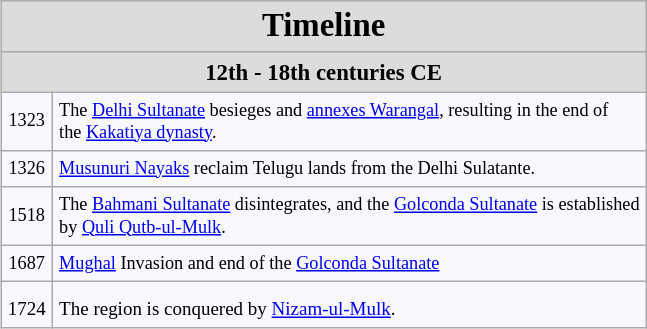<table border="1" cellpadding="4" cellspacing="0" style="float:right; margin:0.5em 0 1em 1em; background:#F8F8FF; border:1px #aaa solid; border-collapse:collapse; font-size:95%;">
<tr>
<th colspan="2" style="background:#DCDCDC; text-align:center;"><big><big>Timeline</big></big></th>
</tr>
<tr>
<th colspan="2" style="background:#DCDCDC; text-align:center;">12th - 18th centuries CE</th>
</tr>
<tr>
<td style="font-size:80%; text-align:center;">1323</td>
<td style="font-size: 80%;">The <a href='#'>Delhi Sultanate</a> besieges and <a href='#'>annexes Warangal</a>, resulting in the end of<br>the <a href='#'>Kakatiya dynasty</a>.</td>
</tr>
<tr>
<td style="font-size:80%; text-align:center;">1326</td>
<td style="font-size: 80%;"><a href='#'>Musunuri Nayaks</a> reclaim Telugu lands from the Delhi Sulatante.</td>
</tr>
<tr>
<td style="font-size:80%; text-align:center;">1518</td>
<td style="font-size: 80%;">The <a href='#'>Bahmani Sultanate</a> disintegrates, and the <a href='#'>Golconda Sultanate</a> is established<br>by <a href='#'>Quli Qutb-ul-Mulk</a>.</td>
</tr>
<tr>
<td style="font-size:80%; text-align:center;">1687</td>
<td style="font-size: 80%;"><a href='#'>Mughal</a> Invasion and end of the <a href='#'>Golconda Sultanate</a></td>
</tr>
<tr>
<td><sub>1724</sub></td>
<td><sub>The region is conquered by <a href='#'>Nizam-ul-Mulk</a>.</sub></td>
</tr>
</table>
